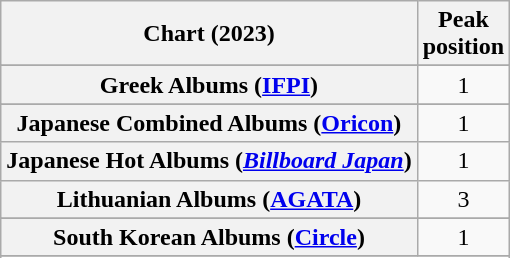<table class="wikitable plainrowheaders sortable" style="text-align:center">
<tr>
<th scope="col">Chart (2023)</th>
<th scope="col">Peak<br>position</th>
</tr>
<tr>
</tr>
<tr>
</tr>
<tr>
</tr>
<tr>
</tr>
<tr>
</tr>
<tr>
</tr>
<tr>
</tr>
<tr>
</tr>
<tr>
</tr>
<tr>
<th scope="row">Greek Albums (<a href='#'>IFPI</a>)</th>
<td>1</td>
</tr>
<tr>
</tr>
<tr>
</tr>
<tr>
</tr>
<tr>
<th scope="row">Japanese Combined Albums (<a href='#'>Oricon</a>)</th>
<td>1</td>
</tr>
<tr>
<th scope="row">Japanese Hot Albums (<em><a href='#'>Billboard Japan</a></em>)</th>
<td>1</td>
</tr>
<tr>
<th scope="row">Lithuanian Albums (<a href='#'>AGATA</a>)</th>
<td>3</td>
</tr>
<tr>
</tr>
<tr>
</tr>
<tr>
</tr>
<tr>
<th scope="row">South Korean Albums (<a href='#'>Circle</a>)</th>
<td>1</td>
</tr>
<tr>
</tr>
<tr>
</tr>
<tr>
</tr>
<tr>
</tr>
<tr>
</tr>
<tr>
</tr>
</table>
